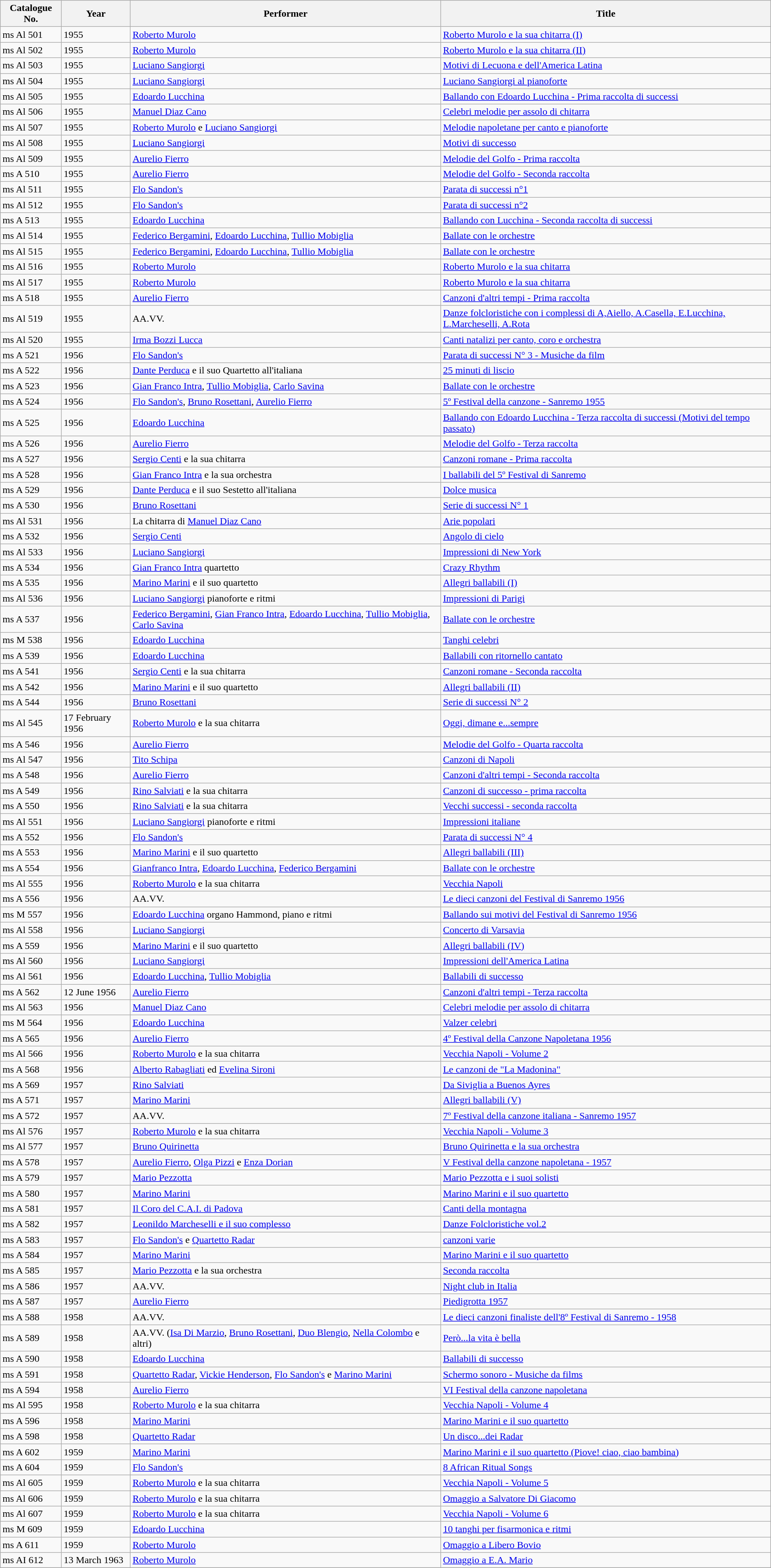<table class="wikitable" style="width:100%;margin:auto;clear:both;">
<tr bgcolor="#EFEFEF">
<th>Catalogue No.</th>
<th>Year</th>
<th>Performer</th>
<th>Title</th>
</tr>
<tr>
<td>ms Al 501</td>
<td>1955</td>
<td><a href='#'>Roberto Murolo</a></td>
<td><a href='#'>Roberto Murolo e la sua chitarra (I)</a></td>
</tr>
<tr>
<td>ms Al 502</td>
<td>1955</td>
<td><a href='#'>Roberto Murolo</a></td>
<td><a href='#'>Roberto Murolo e la sua chitarra (II)</a></td>
</tr>
<tr>
<td>ms Al 503</td>
<td>1955</td>
<td><a href='#'>Luciano Sangiorgi</a></td>
<td><a href='#'>Motivi di Lecuona e dell'America Latina</a></td>
</tr>
<tr>
<td>ms Al 504</td>
<td>1955</td>
<td><a href='#'>Luciano Sangiorgi</a></td>
<td><a href='#'>Luciano Sangiorgi al pianoforte</a></td>
</tr>
<tr>
<td>ms Al 505</td>
<td>1955</td>
<td><a href='#'>Edoardo Lucchina</a></td>
<td><a href='#'>Ballando con Edoardo Lucchina - Prima raccolta di successi</a></td>
</tr>
<tr>
<td>ms Al 506</td>
<td>1955</td>
<td><a href='#'>Manuel Diaz Cano</a></td>
<td><a href='#'>Celebri melodie per assolo di chitarra</a></td>
</tr>
<tr>
<td>ms Al 507</td>
<td>1955</td>
<td><a href='#'>Roberto Murolo</a> e <a href='#'>Luciano Sangiorgi</a></td>
<td><a href='#'>Melodie napoletane per canto e pianoforte</a></td>
</tr>
<tr>
<td>ms Al 508</td>
<td>1955</td>
<td><a href='#'>Luciano Sangiorgi</a></td>
<td><a href='#'>Motivi di successo</a></td>
</tr>
<tr>
<td>ms Al 509</td>
<td>1955</td>
<td><a href='#'>Aurelio Fierro</a></td>
<td><a href='#'>Melodie del Golfo - Prima raccolta</a></td>
</tr>
<tr>
<td>ms A 510</td>
<td>1955</td>
<td><a href='#'>Aurelio Fierro</a></td>
<td><a href='#'>Melodie del Golfo - Seconda raccolta</a></td>
</tr>
<tr>
<td>ms Al 511</td>
<td>1955</td>
<td><a href='#'>Flo Sandon's</a></td>
<td><a href='#'>Parata di successi n°1</a></td>
</tr>
<tr>
<td>ms Al 512</td>
<td>1955</td>
<td><a href='#'>Flo Sandon's</a></td>
<td><a href='#'>Parata di successi n°2</a></td>
</tr>
<tr>
<td>ms A 513</td>
<td>1955</td>
<td><a href='#'>Edoardo Lucchina</a></td>
<td><a href='#'>Ballando con Lucchina - Seconda raccolta di successi</a></td>
</tr>
<tr>
<td>ms Al 514</td>
<td>1955</td>
<td><a href='#'>Federico Bergamini</a>, <a href='#'>Edoardo Lucchina</a>, <a href='#'>Tullio Mobiglia</a></td>
<td><a href='#'>Ballate con le orchestre</a></td>
</tr>
<tr>
<td>ms Al 515</td>
<td>1955</td>
<td><a href='#'>Federico Bergamini</a>, <a href='#'>Edoardo Lucchina</a>, <a href='#'>Tullio Mobiglia</a></td>
<td><a href='#'>Ballate con le orchestre</a></td>
</tr>
<tr>
<td>ms Al 516</td>
<td>1955</td>
<td><a href='#'>Roberto Murolo</a></td>
<td><a href='#'>Roberto Murolo e la sua chitarra</a></td>
</tr>
<tr>
<td>ms Al 517</td>
<td>1955</td>
<td><a href='#'>Roberto Murolo</a></td>
<td><a href='#'>Roberto Murolo e la sua chitarra</a></td>
</tr>
<tr>
<td>ms A 518</td>
<td>1955</td>
<td><a href='#'>Aurelio Fierro</a></td>
<td><a href='#'>Canzoni d'altri tempi - Prima raccolta</a></td>
</tr>
<tr>
<td>ms Al 519</td>
<td>1955</td>
<td>AA.VV.</td>
<td><a href='#'>Danze folcloristiche con i complessi di A,Aiello, A.Casella, E.Lucchina, L.Marcheselli, A.Rota</a></td>
</tr>
<tr>
<td>ms Al 520</td>
<td>1955</td>
<td><a href='#'>Irma Bozzi Lucca</a></td>
<td><a href='#'>Canti natalizi per canto, coro e orchestra</a></td>
</tr>
<tr>
<td>ms A 521</td>
<td>1956</td>
<td><a href='#'>Flo Sandon's</a></td>
<td><a href='#'>Parata di successi N° 3 - Musiche da film</a></td>
</tr>
<tr>
<td>ms A 522</td>
<td>1956</td>
<td><a href='#'>Dante Perduca</a> e il suo Quartetto all'italiana</td>
<td><a href='#'>25 minuti di liscio</a></td>
</tr>
<tr>
<td>ms A 523</td>
<td>1956</td>
<td><a href='#'>Gian Franco Intra</a>, <a href='#'>Tullio Mobiglia</a>, <a href='#'>Carlo Savina</a></td>
<td><a href='#'>Ballate con le orchestre</a></td>
</tr>
<tr>
<td>ms A 524</td>
<td>1956</td>
<td><a href='#'>Flo Sandon's</a>, <a href='#'>Bruno Rosettani</a>, <a href='#'>Aurelio Fierro</a></td>
<td><a href='#'>5º Festival della canzone - Sanremo 1955</a></td>
</tr>
<tr>
<td>ms A 525</td>
<td>1956</td>
<td><a href='#'>Edoardo Lucchina</a></td>
<td><a href='#'>Ballando con Edoardo Lucchina - Terza raccolta di successi (Motivi del tempo passato)</a></td>
</tr>
<tr>
<td>ms A 526</td>
<td>1956</td>
<td><a href='#'>Aurelio Fierro</a></td>
<td><a href='#'>Melodie del Golfo - Terza raccolta</a></td>
</tr>
<tr>
<td>ms A 527</td>
<td>1956</td>
<td><a href='#'>Sergio Centi</a> e la sua chitarra</td>
<td><a href='#'>Canzoni romane - Prima raccolta</a></td>
</tr>
<tr>
<td>ms A 528</td>
<td>1956</td>
<td><a href='#'>Gian Franco Intra</a> e la sua orchestra</td>
<td><a href='#'>I ballabili del 5º Festival di Sanremo</a></td>
</tr>
<tr>
<td>ms A 529</td>
<td>1956</td>
<td><a href='#'>Dante Perduca</a> e il suo Sestetto all'italiana</td>
<td><a href='#'>Dolce musica</a></td>
</tr>
<tr>
<td>ms A 530</td>
<td>1956</td>
<td><a href='#'>Bruno Rosettani</a></td>
<td><a href='#'>Serie di successi N° 1</a></td>
</tr>
<tr>
<td>ms Al 531</td>
<td>1956</td>
<td>La chitarra di <a href='#'>Manuel Diaz Cano</a></td>
<td><a href='#'>Arie popolari</a></td>
</tr>
<tr>
<td>ms A 532</td>
<td>1956</td>
<td><a href='#'>Sergio Centi</a></td>
<td><a href='#'>Angolo di cielo</a></td>
</tr>
<tr>
<td>ms Al 533</td>
<td>1956</td>
<td><a href='#'>Luciano Sangiorgi</a></td>
<td><a href='#'>Impressioni di New York</a></td>
</tr>
<tr>
<td>ms A 534</td>
<td>1956</td>
<td><a href='#'>Gian Franco Intra</a> quartetto</td>
<td><a href='#'>Crazy Rhythm</a></td>
</tr>
<tr>
<td>ms A 535</td>
<td>1956</td>
<td><a href='#'>Marino Marini</a> e il suo quartetto</td>
<td><a href='#'>Allegri ballabili (I)</a></td>
</tr>
<tr>
<td>ms Al 536</td>
<td>1956</td>
<td><a href='#'>Luciano Sangiorgi</a> pianoforte e ritmi</td>
<td><a href='#'>Impressioni di Parigi</a></td>
</tr>
<tr>
<td>ms A 537</td>
<td>1956</td>
<td><a href='#'>Federico Bergamini</a>, <a href='#'>Gian Franco Intra</a>, <a href='#'>Edoardo Lucchina</a>, <a href='#'>Tullio Mobiglia</a>, <a href='#'>Carlo Savina</a></td>
<td><a href='#'>Ballate con le orchestre</a></td>
</tr>
<tr>
<td>ms M 538</td>
<td>1956</td>
<td><a href='#'>Edoardo Lucchina</a></td>
<td><a href='#'>Tanghi celebri</a></td>
</tr>
<tr>
<td>ms A 539</td>
<td>1956</td>
<td><a href='#'>Edoardo Lucchina</a></td>
<td><a href='#'>Ballabili con ritornello cantato</a></td>
</tr>
<tr>
<td>ms A 541</td>
<td>1956</td>
<td><a href='#'>Sergio Centi</a> e la sua chitarra</td>
<td><a href='#'>Canzoni romane - Seconda raccolta</a></td>
</tr>
<tr>
<td>ms A 542</td>
<td>1956</td>
<td><a href='#'>Marino Marini</a> e il suo quartetto</td>
<td><a href='#'>Allegri ballabili (II)</a></td>
</tr>
<tr>
<td>ms A 544</td>
<td>1956</td>
<td><a href='#'>Bruno Rosettani</a></td>
<td><a href='#'>Serie di successi N° 2</a></td>
</tr>
<tr>
<td>ms Al 545</td>
<td>17 February 1956</td>
<td><a href='#'>Roberto Murolo</a> e la sua chitarra</td>
<td><a href='#'>Oggi, dimane e...sempre</a></td>
</tr>
<tr>
<td>ms A 546</td>
<td>1956</td>
<td><a href='#'>Aurelio Fierro</a></td>
<td><a href='#'>Melodie del Golfo - Quarta raccolta</a></td>
</tr>
<tr>
<td>ms Al 547</td>
<td>1956</td>
<td><a href='#'>Tito Schipa</a></td>
<td><a href='#'>Canzoni di Napoli</a></td>
</tr>
<tr>
<td>ms A 548</td>
<td>1956</td>
<td><a href='#'>Aurelio Fierro</a></td>
<td><a href='#'>Canzoni d'altri tempi - Seconda raccolta</a></td>
</tr>
<tr>
<td>ms A 549</td>
<td>1956</td>
<td><a href='#'>Rino Salviati</a> e la sua chitarra</td>
<td><a href='#'>Canzoni di successo - prima raccolta</a></td>
</tr>
<tr>
<td>ms A 550</td>
<td>1956</td>
<td><a href='#'>Rino Salviati</a> e la sua chitarra</td>
<td><a href='#'>Vecchi successi - seconda raccolta</a></td>
</tr>
<tr>
<td>ms Al 551</td>
<td>1956</td>
<td><a href='#'>Luciano Sangiorgi</a> pianoforte e ritmi</td>
<td><a href='#'>Impressioni italiane</a></td>
</tr>
<tr>
<td>ms A 552</td>
<td>1956</td>
<td><a href='#'>Flo Sandon's</a></td>
<td><a href='#'>Parata di successi N° 4</a></td>
</tr>
<tr>
<td>ms A 553</td>
<td>1956</td>
<td><a href='#'>Marino Marini</a> e il suo quartetto</td>
<td><a href='#'>Allegri ballabili (III)</a></td>
</tr>
<tr>
<td>ms A 554</td>
<td>1956</td>
<td><a href='#'>Gianfranco Intra</a>, <a href='#'>Edoardo Lucchina</a>, <a href='#'>Federico Bergamini</a></td>
<td><a href='#'>Ballate con le orchestre</a></td>
</tr>
<tr>
<td>ms Al 555</td>
<td>1956</td>
<td><a href='#'>Roberto Murolo</a> e la sua chitarra</td>
<td><a href='#'>Vecchia Napoli</a></td>
</tr>
<tr>
<td>ms A 556</td>
<td>1956</td>
<td>AA.VV.</td>
<td><a href='#'>Le dieci canzoni del Festival di Sanremo 1956</a></td>
</tr>
<tr>
<td>ms M 557</td>
<td>1956</td>
<td><a href='#'>Edoardo Lucchina</a> organo Hammond, piano e ritmi</td>
<td><a href='#'>Ballando sui motivi del Festival di Sanremo 1956</a></td>
</tr>
<tr>
<td>ms Al 558</td>
<td>1956</td>
<td><a href='#'>Luciano Sangiorgi</a></td>
<td><a href='#'>Concerto di Varsavia</a></td>
</tr>
<tr>
<td>ms A 559</td>
<td>1956</td>
<td><a href='#'>Marino Marini</a> e il suo quartetto</td>
<td><a href='#'>Allegri ballabili (IV)</a></td>
</tr>
<tr>
<td>ms Al 560</td>
<td>1956</td>
<td><a href='#'>Luciano Sangiorgi</a></td>
<td><a href='#'>Impressioni dell'America Latina</a></td>
</tr>
<tr>
<td>ms Al 561</td>
<td>1956</td>
<td><a href='#'>Edoardo Lucchina</a>, <a href='#'>Tullio Mobiglia</a></td>
<td><a href='#'>Ballabili di successo</a></td>
</tr>
<tr>
<td>ms A 562</td>
<td>12 June 1956</td>
<td><a href='#'>Aurelio Fierro</a></td>
<td><a href='#'>Canzoni d'altri tempi - Terza raccolta</a></td>
</tr>
<tr>
<td>ms Al 563</td>
<td>1956</td>
<td><a href='#'>Manuel Diaz Cano</a></td>
<td><a href='#'>Celebri melodie per assolo di chitarra</a></td>
</tr>
<tr>
<td>ms M 564</td>
<td>1956</td>
<td><a href='#'>Edoardo Lucchina</a></td>
<td><a href='#'>Valzer celebri</a></td>
</tr>
<tr>
<td>ms A 565</td>
<td>1956</td>
<td><a href='#'>Aurelio Fierro</a></td>
<td><a href='#'>4º Festival della Canzone Napoletana 1956</a></td>
</tr>
<tr>
<td>ms Al 566</td>
<td>1956</td>
<td><a href='#'>Roberto Murolo</a> e la sua chitarra</td>
<td><a href='#'>Vecchia Napoli - Volume 2</a></td>
</tr>
<tr>
<td>ms A 568</td>
<td>1956</td>
<td><a href='#'>Alberto Rabagliati</a> ed <a href='#'>Evelina Sironi</a></td>
<td><a href='#'>Le canzoni de "La Madonina"</a></td>
</tr>
<tr>
<td>ms A 569</td>
<td>1957</td>
<td><a href='#'>Rino Salviati</a></td>
<td><a href='#'>Da Siviglia a Buenos Ayres</a></td>
</tr>
<tr>
<td>ms A 571</td>
<td>1957</td>
<td><a href='#'>Marino Marini</a></td>
<td><a href='#'>Allegri ballabili (V)</a></td>
</tr>
<tr>
<td>ms A 572</td>
<td>1957</td>
<td>AA.VV.</td>
<td><a href='#'>7º Festival della canzone italiana - Sanremo 1957</a></td>
</tr>
<tr>
<td>ms Al 576</td>
<td>1957</td>
<td><a href='#'>Roberto Murolo</a> e la sua chitarra</td>
<td><a href='#'>Vecchia Napoli - Volume 3</a></td>
</tr>
<tr>
<td>ms Al 577</td>
<td>1957</td>
<td><a href='#'>Bruno Quirinetta</a></td>
<td><a href='#'>Bruno Quirinetta e la sua orchestra</a></td>
</tr>
<tr>
<td>ms A 578</td>
<td>1957</td>
<td><a href='#'>Aurelio Fierro</a>, <a href='#'>Olga Pizzi</a> e <a href='#'>Enza Dorian</a></td>
<td><a href='#'>V Festival della canzone napoletana - 1957</a></td>
</tr>
<tr>
<td>ms A 579</td>
<td>1957</td>
<td><a href='#'>Mario Pezzotta</a></td>
<td><a href='#'>Mario Pezzotta e i suoi solisti</a></td>
</tr>
<tr>
<td>ms A 580</td>
<td>1957</td>
<td><a href='#'>Marino Marini</a></td>
<td><a href='#'>Marino Marini e il suo quartetto</a></td>
</tr>
<tr>
<td>ms A 581</td>
<td>1957</td>
<td><a href='#'>Il Coro del C.A.I. di Padova</a></td>
<td><a href='#'>Canti della montagna</a></td>
</tr>
<tr>
<td>ms A 582</td>
<td>1957</td>
<td><a href='#'>Leonildo Marcheselli e il suo complesso</a></td>
<td><a href='#'>Danze Folcloristiche vol.2</a></td>
</tr>
<tr>
<td>ms A 583</td>
<td>1957</td>
<td><a href='#'>Flo Sandon's</a> e <a href='#'>Quartetto Radar</a></td>
<td><a href='#'>canzoni varie</a></td>
</tr>
<tr>
<td>ms A 584</td>
<td>1957</td>
<td><a href='#'>Marino Marini</a></td>
<td><a href='#'>Marino Marini e il suo quartetto</a></td>
</tr>
<tr>
<td>ms A 585</td>
<td>1957</td>
<td><a href='#'>Mario Pezzotta</a> e la sua orchestra</td>
<td><a href='#'>Seconda raccolta</a></td>
</tr>
<tr>
<td>ms A 586</td>
<td>1957</td>
<td>AA.VV.</td>
<td><a href='#'>Night club in Italia</a></td>
</tr>
<tr>
<td>ms A 587</td>
<td>1957</td>
<td><a href='#'>Aurelio Fierro</a></td>
<td><a href='#'>Piedigrotta 1957</a></td>
</tr>
<tr>
<td>ms A 588</td>
<td>1958</td>
<td>AA.VV.</td>
<td><a href='#'>Le dieci canzoni finaliste dell'8º Festival di Sanremo - 1958</a></td>
</tr>
<tr>
<td>ms A 589</td>
<td>1958</td>
<td>AA.VV. (<a href='#'>Isa Di Marzio</a>, <a href='#'>Bruno Rosettani</a>, <a href='#'>Duo Blengio</a>, <a href='#'>Nella Colombo</a> e altri)</td>
<td><a href='#'>Però...la vita è bella</a></td>
</tr>
<tr>
<td>ms A 590</td>
<td>1958</td>
<td><a href='#'>Edoardo Lucchina</a></td>
<td><a href='#'>Ballabili di successo</a></td>
</tr>
<tr>
<td>ms A 591</td>
<td>1958</td>
<td><a href='#'>Quartetto Radar</a>, <a href='#'>Vickie Henderson</a>, <a href='#'>Flo Sandon's</a> e <a href='#'>Marino Marini</a></td>
<td><a href='#'>Schermo sonoro - Musiche da films</a></td>
</tr>
<tr>
<td>ms A 594</td>
<td>1958</td>
<td><a href='#'>Aurelio Fierro</a></td>
<td><a href='#'>VI Festival della canzone napoletana</a></td>
</tr>
<tr>
<td>ms Al 595</td>
<td>1958</td>
<td><a href='#'>Roberto Murolo</a> e la sua chitarra</td>
<td><a href='#'>Vecchia Napoli - Volume 4</a></td>
</tr>
<tr>
<td>ms A 596</td>
<td>1958</td>
<td><a href='#'>Marino Marini</a></td>
<td><a href='#'>Marino Marini e il suo quartetto</a></td>
</tr>
<tr>
<td>ms A 598</td>
<td>1958</td>
<td><a href='#'>Quartetto Radar</a></td>
<td><a href='#'>Un disco...dei Radar</a></td>
</tr>
<tr>
<td>ms A 602</td>
<td>1959</td>
<td><a href='#'>Marino Marini</a></td>
<td><a href='#'>Marino Marini e il suo quartetto (Piove! ciao, ciao bambina)</a></td>
</tr>
<tr>
<td>ms A 604</td>
<td>1959</td>
<td><a href='#'>Flo Sandon's</a></td>
<td><a href='#'>8 African Ritual Songs</a></td>
</tr>
<tr>
<td>ms Al 605</td>
<td>1959</td>
<td><a href='#'>Roberto Murolo</a> e la sua chitarra</td>
<td><a href='#'>Vecchia Napoli - Volume 5</a></td>
</tr>
<tr>
<td>ms Al 606</td>
<td>1959</td>
<td><a href='#'>Roberto Murolo</a> e la sua chitarra</td>
<td><a href='#'>Omaggio a Salvatore Di Giacomo</a></td>
</tr>
<tr>
<td>ms Al 607</td>
<td>1959</td>
<td><a href='#'>Roberto Murolo</a> e la sua chitarra</td>
<td><a href='#'>Vecchia Napoli - Volume 6</a></td>
</tr>
<tr>
<td>ms M 609</td>
<td>1959</td>
<td><a href='#'>Edoardo Lucchina</a></td>
<td><a href='#'>10 tanghi per fisarmonica e ritmi</a></td>
</tr>
<tr>
<td>ms A 611</td>
<td>1959</td>
<td><a href='#'>Roberto Murolo</a></td>
<td><a href='#'>Omaggio a Libero Bovio</a></td>
</tr>
<tr>
<td>ms AI 612</td>
<td>13 March 1963</td>
<td><a href='#'>Roberto Murolo</a></td>
<td><a href='#'>Omaggio a E.A. Mario</a></td>
</tr>
<tr>
</tr>
</table>
